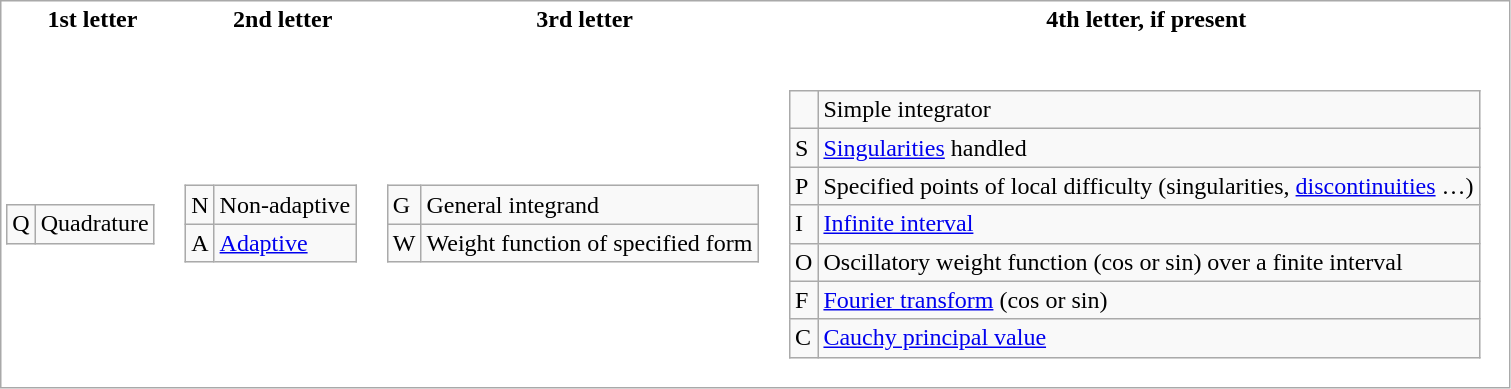<table style="border: 1px solid darkgray">
<tr>
<th>1st letter</th>
<th>2nd letter</th>
<th>3rd letter</th>
<th>4th letter, if present</th>
</tr>
<tr>
<td><br><table class="wikitable"  border="0">
<tr>
<td>Q</td>
<td>Quadrature</td>
</tr>
</table>
</td>
<td><br><table class="wikitable"  border="0">
<tr>
<td>N</td>
<td>Non-adaptive</td>
</tr>
<tr>
<td>A</td>
<td><a href='#'>Adaptive</a></td>
</tr>
</table>
</td>
<td><br><table class="wikitable"  border="0">
<tr>
<td>G</td>
<td>General integrand</td>
</tr>
<tr>
<td>W</td>
<td>Weight function of specified form</td>
</tr>
</table>
</td>
<td><br><table class="wikitable"  border="0">
<tr>
<td></td>
<td>Simple integrator</td>
</tr>
<tr>
<td>S</td>
<td><a href='#'>Singularities</a> handled</td>
</tr>
<tr>
<td>P</td>
<td>Specified points of local difficulty (singularities, <a href='#'>discontinuities</a> …)</td>
</tr>
<tr>
<td>I</td>
<td><a href='#'>Infinite interval</a></td>
</tr>
<tr>
<td>O</td>
<td>Oscillatory weight function (cos or sin) over a finite interval</td>
</tr>
<tr>
<td>F</td>
<td><a href='#'>Fourier transform</a> (cos or sin)</td>
</tr>
<tr>
<td>C</td>
<td><a href='#'>Cauchy principal value</a></td>
</tr>
</table>
</td>
</tr>
</table>
